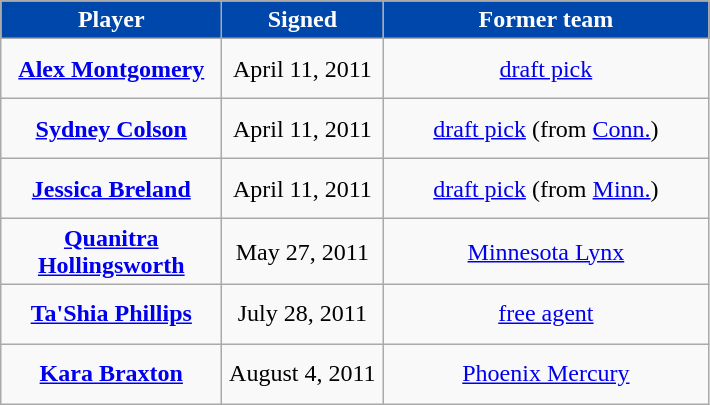<table class="wikitable" style="text-align: center">
<tr align="center" bgcolor="#dddddd">
<td style="background:#0047AB;color:white; width:140px"><strong>Player</strong></td>
<td style="background:#0047AB;color:white; width:100px"><strong>Signed</strong></td>
<td style="background:#0047AB;color:white; width:210px"><strong>Former team</strong></td>
</tr>
<tr style="height:40px">
<td><strong><a href='#'>Alex Montgomery</a></strong></td>
<td>April 11, 2011</td>
<td><a href='#'>draft pick</a></td>
</tr>
<tr style="height:40px">
<td><strong><a href='#'>Sydney Colson</a></strong></td>
<td>April 11, 2011</td>
<td><a href='#'>draft pick</a> (from <a href='#'>Conn.</a>)</td>
</tr>
<tr style="height:40px">
<td><strong><a href='#'>Jessica Breland</a></strong></td>
<td>April 11, 2011</td>
<td><a href='#'>draft pick</a> (from <a href='#'>Minn.</a>)</td>
</tr>
<tr style="height:40px">
<td><strong><a href='#'>Quanitra Hollingsworth</a></strong></td>
<td>May 27, 2011</td>
<td><a href='#'>Minnesota Lynx</a></td>
</tr>
<tr style="height:40px">
<td><strong><a href='#'>Ta'Shia Phillips</a></strong></td>
<td>July 28, 2011</td>
<td><a href='#'>free agent</a></td>
</tr>
<tr style="height:40px">
<td><strong><a href='#'>Kara Braxton</a></strong></td>
<td>August 4, 2011</td>
<td><a href='#'>Phoenix Mercury</a></td>
</tr>
</table>
